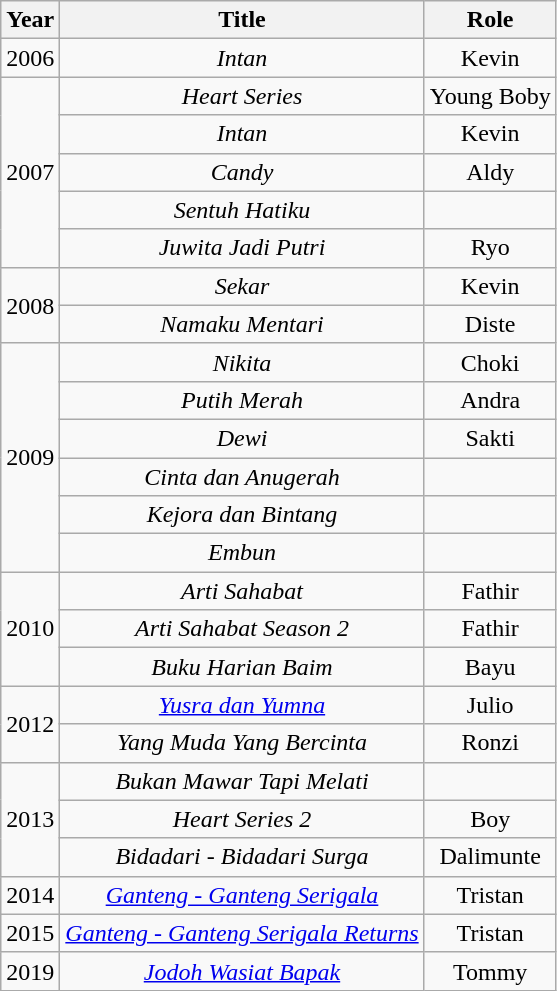<table class="wikitable" style="text-align:center">
<tr>
<th>Year</th>
<th>Title</th>
<th>Role</th>
</tr>
<tr>
<td>2006</td>
<td><em>Intan</em></td>
<td>Kevin</td>
</tr>
<tr>
<td rowspan="5">2007</td>
<td><em>Heart Series</em></td>
<td>Young Boby</td>
</tr>
<tr>
<td><em>Intan</em></td>
<td>Kevin</td>
</tr>
<tr>
<td><em>Candy</em></td>
<td>Aldy</td>
</tr>
<tr>
<td><em>Sentuh Hatiku</em></td>
<td></td>
</tr>
<tr>
<td><em>Juwita Jadi Putri</em></td>
<td>Ryo</td>
</tr>
<tr>
<td rowspan="2">2008</td>
<td><em>Sekar</em></td>
<td>Kevin</td>
</tr>
<tr>
<td><em>Namaku Mentari</em></td>
<td>Diste</td>
</tr>
<tr>
<td rowspan="6">2009</td>
<td><em>Nikita</em></td>
<td>Choki</td>
</tr>
<tr>
<td><em>Putih Merah</em></td>
<td>Andra</td>
</tr>
<tr>
<td><em>Dewi</em></td>
<td>Sakti</td>
</tr>
<tr>
<td><em>Cinta dan Anugerah</em></td>
<td></td>
</tr>
<tr>
<td><em>Kejora dan Bintang</em></td>
<td></td>
</tr>
<tr>
<td><em>Embun</em></td>
<td></td>
</tr>
<tr>
<td rowspan="3">2010</td>
<td><em>Arti Sahabat</em></td>
<td>Fathir</td>
</tr>
<tr>
<td><em>Arti Sahabat Season 2</em></td>
<td>Fathir</td>
</tr>
<tr>
<td><em>Buku Harian Baim</em></td>
<td>Bayu</td>
</tr>
<tr>
<td rowspan="2">2012</td>
<td><em><a href='#'>Yusra dan Yumna</a></em></td>
<td>Julio</td>
</tr>
<tr>
<td><em>Yang Muda Yang Bercinta</em></td>
<td>Ronzi</td>
</tr>
<tr>
<td rowspan="3">2013</td>
<td><em>Bukan Mawar Tapi Melati</em></td>
<td></td>
</tr>
<tr>
<td><em>Heart Series 2</em></td>
<td>Boy</td>
</tr>
<tr>
<td><em>Bidadari - Bidadari Surga</em></td>
<td>Dalimunte</td>
</tr>
<tr>
<td>2014</td>
<td><em><a href='#'>Ganteng - Ganteng Serigala</a></em></td>
<td>Tristan</td>
</tr>
<tr>
<td>2015</td>
<td><em><a href='#'>Ganteng - Ganteng Serigala Returns</a></em></td>
<td>Tristan</td>
</tr>
<tr>
<td>2019</td>
<td><em><a href='#'>Jodoh Wasiat Bapak</a></em></td>
<td>Tommy</td>
</tr>
</table>
